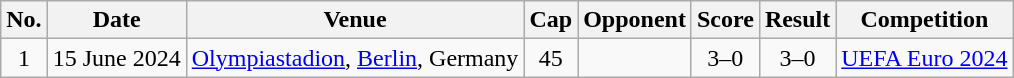<table class="wikitable sortable">
<tr>
<th>No.</th>
<th>Date</th>
<th>Venue</th>
<th>Cap</th>
<th>Opponent</th>
<th>Score</th>
<th>Result</th>
<th>Competition</th>
</tr>
<tr>
<td align=center>1</td>
<td>15 June 2024</td>
<td><a href='#'>Olympiastadion</a>, <a href='#'>Berlin</a>, Germany</td>
<td align=center>45</td>
<td></td>
<td align=center>3–0</td>
<td align=center>3–0</td>
<td><a href='#'>UEFA Euro 2024</a></td>
</tr>
</table>
